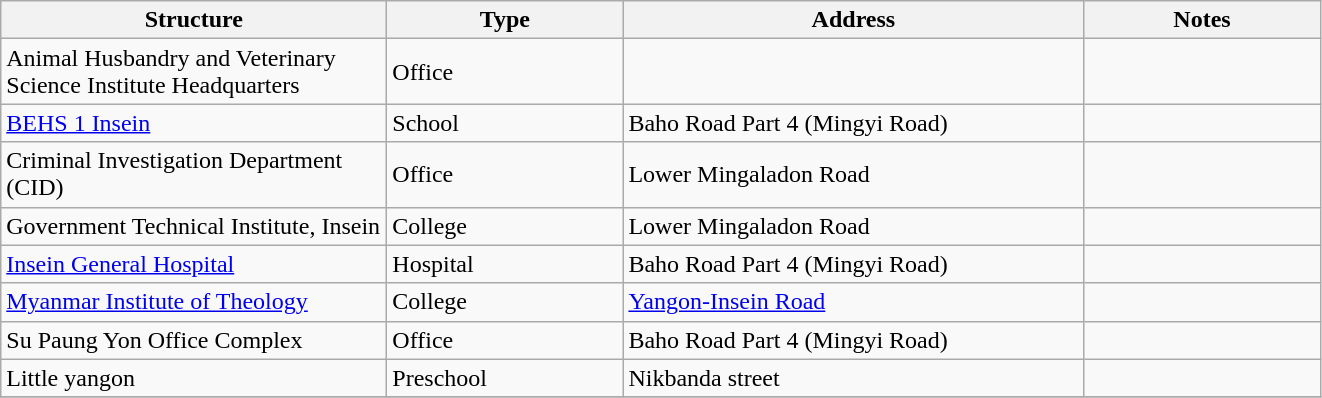<table class="wikitable" border="1">
<tr>
<th width="250">Structure</th>
<th width="150">Type</th>
<th width="300">Address</th>
<th width="150">Notes</th>
</tr>
<tr>
<td>Animal Husbandry and Veterinary Science Institute Headquarters</td>
<td>Office</td>
<td></td>
<td></td>
</tr>
<tr>
<td><a href='#'>BEHS 1 Insein</a></td>
<td>School</td>
<td>Baho Road Part 4 (Mingyi Road)</td>
<td></td>
</tr>
<tr>
<td>Criminal Investigation Department (CID)</td>
<td>Office</td>
<td>Lower Mingaladon Road</td>
<td></td>
</tr>
<tr>
<td>Government Technical Institute, Insein</td>
<td>College</td>
<td>Lower Mingaladon Road</td>
<td></td>
</tr>
<tr>
<td><a href='#'>Insein General Hospital</a></td>
<td>Hospital</td>
<td>Baho Road Part 4 (Mingyi Road)</td>
<td></td>
</tr>
<tr>
<td><a href='#'>Myanmar Institute of Theology</a></td>
<td>College</td>
<td><a href='#'>Yangon-Insein Road</a></td>
<td></td>
</tr>
<tr>
<td>Su Paung Yon Office Complex</td>
<td>Office</td>
<td>Baho Road Part 4 (Mingyi Road)</td>
<td></td>
</tr>
<tr>
<td>Little yangon</td>
<td>Preschool</td>
<td>Nikbanda street</td>
<td></td>
</tr>
<tr>
</tr>
</table>
